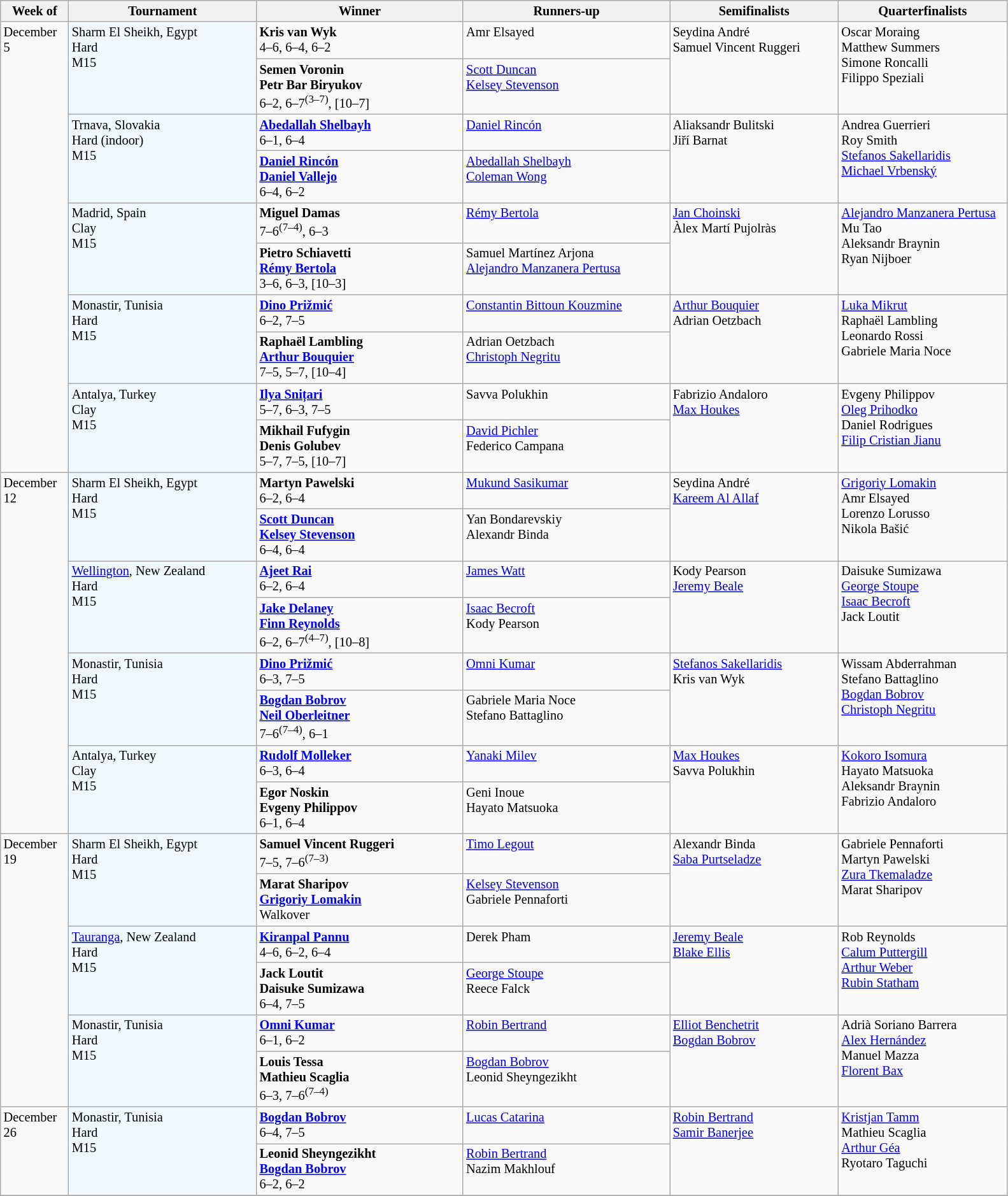<table class="wikitable" style="font-size:85%;">
<tr>
<th width="65">Week of</th>
<th style="width:190px;">Tournament</th>
<th style="width:210px;">Winner</th>
<th style="width:210px;">Runners-up</th>
<th style="width:170px;">Semifinalists</th>
<th style="width:170px;">Quarterfinalists</th>
</tr>
<tr style="vertical-align:top">
<td rowspan=10>December 5</td>
<td rowspan="2" style="background:#f0f8ff;">Sharm El Sheikh, Egypt <br> Hard <br> M15 <br> </td>
<td><strong> Kris van Wyk</strong> <br> 4–6, 6–4, 6–2</td>
<td> Amr Elsayed</td>
<td rowspan=2> Seydina André <br>  Samuel Vincent Ruggeri</td>
<td rowspan=2> Oscar Moraing <br>  Matthew Summers <br>  Simone Roncalli <br>  Filippo Speziali</td>
</tr>
<tr style="vertical-align:top">
<td><strong> Semen Voronin <br>  Petr Bar Biryukov</strong> <br> 6–2, 6–7<sup>(3–7)</sup>, [10–7]</td>
<td> <a href='#'>Scott Duncan</a> <br>  <a href='#'>Kelsey Stevenson</a></td>
</tr>
<tr style="vertical-align:top">
<td rowspan="2" style="background:#f0f8ff;">Trnava, Slovakia <br> Hard (indoor) <br> M15 <br> </td>
<td><strong> <a href='#'>Abedallah Shelbayh</a></strong> <br> 6–1, 6–4</td>
<td> <a href='#'>Daniel Rincón</a></td>
<td rowspan=2> Aliaksandr Bulitski <br>  Jiří Barnat</td>
<td rowspan=2> Andrea Guerrieri <br>  Roy Smith <br>  <a href='#'>Stefanos Sakellaridis</a> <br>  <a href='#'>Michael Vrbenský</a></td>
</tr>
<tr style="vertical-align:top">
<td><strong> <a href='#'>Daniel Rincón</a> <br>  <a href='#'>Daniel Vallejo</a></strong> <br> 6–4, 6–2</td>
<td> <a href='#'>Abedallah Shelbayh</a> <br>  <a href='#'>Coleman Wong</a></td>
</tr>
<tr style="vertical-align:top">
<td rowspan="2" style="background:#f0f8ff;">Madrid, Spain <br> Clay <br> M15 <br> </td>
<td><strong> Miguel Damas</strong> <br> 7–6<sup>(7–4)</sup>, 6–3</td>
<td> <a href='#'>Rémy Bertola</a></td>
<td rowspan=2> <a href='#'>Jan Choinski</a> <br>  Àlex Martí Pujolràs</td>
<td rowspan=2> <a href='#'>Alejandro Manzanera Pertusa</a> <br>  Mu Tao <br>  Aleksandr Braynin <br>  Ryan Nijboer</td>
</tr>
<tr style="vertical-align:top">
<td><strong> Pietro Schiavetti <br>  <a href='#'>Rémy Bertola</a></strong> <br> 3–6, 6–3, [10–3]</td>
<td> Samuel Martínez Arjona <br>  <a href='#'>Alejandro Manzanera Pertusa</a></td>
</tr>
<tr style="vertical-align:top">
<td rowspan="2" style="background:#f0f8ff;">Monastir, Tunisia <br> Hard <br> M15 <br> </td>
<td><strong> <a href='#'>Dino Prižmić</a></strong> <br> 6–2, 7–5</td>
<td> <a href='#'>Constantin Bittoun Kouzmine</a></td>
<td rowspan=2> <a href='#'>Arthur Bouquier</a> <br>  Adrian Oetzbach</td>
<td rowspan=2> <a href='#'>Luka Mikrut</a> <br>  Raphaël Lambling <br>  Leonardo Rossi <br>  Gabriele Maria Noce</td>
</tr>
<tr style="vertical-align:top">
<td><strong> Raphaël Lambling <br>  <a href='#'>Arthur Bouquier</a></strong> <br> 7–5, 5–7, [10–4]</td>
<td> Adrian Oetzbach <br>  <a href='#'>Christoph Negritu</a></td>
</tr>
<tr style="vertical-align:top">
<td rowspan="2" style="background:#f0f8ff;">Antalya, Turkey <br> Clay <br> M15 <br> </td>
<td><strong> <a href='#'>Ilya Snițari</a></strong> <br> 5–7, 6–3, 7–5</td>
<td> Savva Polukhin</td>
<td rowspan=2> Fabrizio Andaloro <br>  <a href='#'>Max Houkes</a></td>
<td rowspan=2> Evgeny Philippov <br>  <a href='#'>Oleg Prihodko</a> <br>  Daniel Rodrigues <br>  <a href='#'>Filip Cristian Jianu</a></td>
</tr>
<tr style="vertical-align:top">
<td><strong> Mikhail Fufygin <br>  Denis Golubev</strong> <br> 5–7, 7–5, [10–7]</td>
<td> <a href='#'>David Pichler</a> <br>  Federico Campana</td>
</tr>
<tr style="vertical-align:top">
<td rowspan=8>December 12</td>
<td rowspan="2" style="background:#f0f8ff;">Sharm El Sheikh, Egypt <br> Hard <br> M15 <br> </td>
<td><strong> Martyn Pawelski</strong> <br> 6–2, 6–4</td>
<td> <a href='#'>Mukund Sasikumar</a></td>
<td rowspan=2> Seydina André <br>  <a href='#'>Kareem Al Allaf</a></td>
<td rowspan=2> <a href='#'>Grigoriy Lomakin</a> <br>  Amr Elsayed <br>  Lorenzo Lorusso <br>  Nikola Bašić</td>
</tr>
<tr style="vertical-align:top">
<td><strong> <a href='#'>Scott Duncan</a> <br>  <a href='#'>Kelsey Stevenson</a></strong> <br> 6–4, 6–4</td>
<td> Yan Bondarevskiy <br>  Alexandr Binda</td>
</tr>
<tr style="vertical-align:top">
<td rowspan="2" style="background:#f0f8ff;"><a href='#'>Wellington</a>, New Zealand <br> Hard <br> M15 <br> </td>
<td><strong> <a href='#'>Ajeet Rai</a></strong> <br> 6–2, 6–4</td>
<td> <a href='#'>James Watt</a></td>
<td rowspan=2> Kody Pearson <br>  <a href='#'>Jeremy Beale</a></td>
<td rowspan=2> Daisuke Sumizawa <br>  <a href='#'>George Stoupe</a> <br>  <a href='#'>Isaac Becroft</a> <br>  Jack Loutit</td>
</tr>
<tr style="vertical-align:top">
<td><strong> <a href='#'>Jake Delaney</a> <br>  <a href='#'>Finn Reynolds</a></strong> <br> 6–2, 6–7<sup>(4–7)</sup>, [10–8]</td>
<td> <a href='#'>Isaac Becroft</a> <br>  Kody Pearson</td>
</tr>
<tr style="vertical-align:top">
<td rowspan="2" style="background:#f0f8ff;">Monastir, Tunisia <br> Hard <br> M15 <br> </td>
<td><strong> <a href='#'>Dino Prižmić</a></strong> <br> 6–3, 7–5</td>
<td> <a href='#'>Omni Kumar</a></td>
<td rowspan=2> <a href='#'>Stefanos Sakellaridis</a> <br>  Kris van Wyk</td>
<td rowspan=2> Wissam Abderrahman <br>  Stefano Battaglino <br>  <a href='#'>Bogdan Bobrov</a> <br>  <a href='#'>Christoph Negritu</a></td>
</tr>
<tr style="vertical-align:top">
<td><strong> <a href='#'>Bogdan Bobrov</a> <br>  <a href='#'>Neil Oberleitner</a></strong> <br> 7–6<sup>(7–4)</sup>, 6–1</td>
<td> Gabriele Maria Noce <br>  Stefano Battaglino</td>
</tr>
<tr style="vertical-align:top">
<td rowspan="2" style="background:#f0f8ff;">Antalya, Turkey <br> Clay <br> M15 <br> </td>
<td><strong> <a href='#'>Rudolf Molleker</a></strong> <br> 6–3, 6–4</td>
<td> <a href='#'>Yanaki Milev</a></td>
<td rowspan=2> <a href='#'>Max Houkes</a> <br>  Savva Polukhin</td>
<td rowspan=2> <a href='#'>Kokoro Isomura</a> <br>  Hayato Matsuoka <br>  Aleksandr Braynin <br>  Fabrizio Andaloro</td>
</tr>
<tr style="vertical-align:top">
<td><strong> Egor Noskin <br>  Evgeny Philippov</strong> <br> 6–1, 6–4</td>
<td> Geni Inoue <br>  Hayato Matsuoka</td>
</tr>
<tr style="vertical-align:top">
<td rowspan=6>December 19</td>
<td rowspan="2" style="background:#f0f8ff;">Sharm El Sheikh, Egypt <br> Hard <br> M15 <br> </td>
<td><strong> Samuel Vincent Ruggeri</strong> <br> 7–5, 7–6<sup>(7–3)</sup></td>
<td> <a href='#'>Timo Legout</a></td>
<td rowspan=2> Alexandr Binda <br>  <a href='#'>Saba Purtseladze</a></td>
<td rowspan=2> Gabriele Pennaforti <br>  Martyn Pawelski <br>  <a href='#'>Zura Tkemaladze</a> <br>  Marat Sharipov</td>
</tr>
<tr style="vertical-align:top">
<td><strong> Marat Sharipov <br>  <a href='#'>Grigoriy Lomakin</a></strong> <br> Walkover</td>
<td> <a href='#'>Kelsey Stevenson</a> <br>  Gabriele Pennaforti</td>
</tr>
<tr style="vertical-align:top">
<td rowspan="2" style="background:#f0f8ff;"><a href='#'>Tauranga</a>, New Zealand <br> Hard <br> M15 <br> </td>
<td><strong> <a href='#'>Kiranpal Pannu</a></strong> <br> 4–6, 6–2, 6–4</td>
<td> Derek Pham</td>
<td rowspan=2> <a href='#'>Jeremy Beale</a> <br>  <a href='#'>Blake Ellis</a></td>
<td rowspan=2> Rob Reynolds <br>  <a href='#'>Calum Puttergill</a> <br>  <a href='#'>Arthur Weber</a> <br>  <a href='#'>Rubin Statham</a></td>
</tr>
<tr style="vertical-align:top">
<td><strong> Jack Loutit <br>  Daisuke Sumizawa</strong> <br> 6–4, 7–5</td>
<td> <a href='#'>George Stoupe</a> <br>  Reece Falck</td>
</tr>
<tr style="vertical-align:top">
<td rowspan="2" style="background:#f0f8ff;">Monastir, Tunisia <br> Hard <br> M15 <br> </td>
<td><strong> <a href='#'>Omni Kumar</a></strong> <br> 6–1, 6–2</td>
<td> <a href='#'>Robin Bertrand</a></td>
<td rowspan=2> <a href='#'>Elliot Benchetrit</a> <br>  <a href='#'>Bogdan Bobrov</a></td>
<td rowspan=2> Adrià Soriano Barrera <br>  <a href='#'>Alex Hernández</a> <br>  Manuel Mazza <br>  <a href='#'>Florent Bax</a></td>
</tr>
<tr style="vertical-align:top">
<td><strong> Louis Tessa <br>  Mathieu Scaglia</strong> <br> 6–3, 7–6<sup>(7–4)</sup></td>
<td> <a href='#'>Bogdan Bobrov</a> <br>  Leonid Sheyngezikht</td>
</tr>
<tr style="vertical-align:top">
<td rowspan=2>December 26</td>
<td rowspan="2" style="background:#f0f8ff;">Monastir, Tunisia <br> Hard <br> M15 <br> </td>
<td><strong> <a href='#'>Bogdan Bobrov</a></strong> <br> 6–4, 7–5</td>
<td> <a href='#'>Lucas Catarina</a></td>
<td rowspan=2> <a href='#'>Robin Bertrand</a> <br>  <a href='#'>Samir Banerjee</a></td>
<td rowspan=2> <a href='#'>Kristjan Tamm</a> <br>  Mathieu Scaglia <br>  <a href='#'>Arthur Géa</a> <br>  Ryotaro Taguchi</td>
</tr>
<tr style="vertical-align:top">
<td><strong> Leonid Sheyngezikht <br>  <a href='#'>Bogdan Bobrov</a></strong> <br> 6–2, 6–2</td>
<td> <a href='#'>Robin Bertrand</a> <br>  Nazim Makhlouf</td>
</tr>
<tr style="vertical-align:top">
</tr>
</table>
